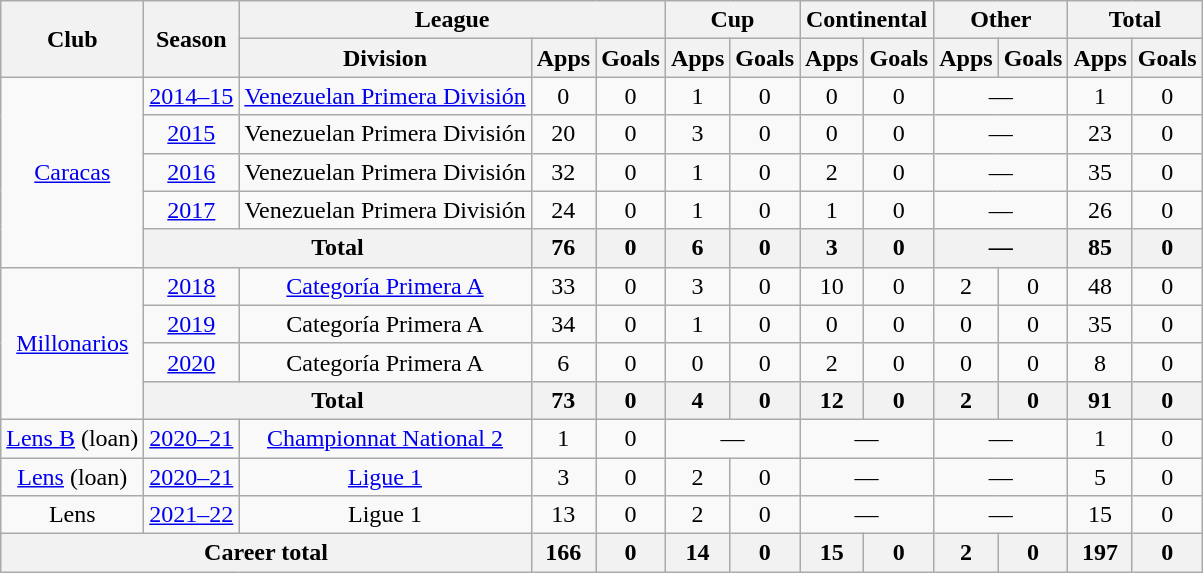<table class="wikitable" style="text-align:center">
<tr>
<th rowspan="2">Club</th>
<th rowspan="2">Season</th>
<th colspan="3">League</th>
<th colspan="2">Cup</th>
<th colspan="2">Continental</th>
<th colspan="2">Other</th>
<th colspan="2">Total</th>
</tr>
<tr>
<th>Division</th>
<th>Apps</th>
<th>Goals</th>
<th>Apps</th>
<th>Goals</th>
<th>Apps</th>
<th>Goals</th>
<th>Apps</th>
<th>Goals</th>
<th>Apps</th>
<th>Goals</th>
</tr>
<tr>
<td rowspan="5"><a href='#'>Caracas</a></td>
<td><a href='#'>2014–15</a></td>
<td><a href='#'>Venezuelan Primera División</a></td>
<td>0</td>
<td>0</td>
<td>1</td>
<td>0</td>
<td>0</td>
<td>0</td>
<td colspan="2">—</td>
<td>1</td>
<td>0</td>
</tr>
<tr>
<td><a href='#'>2015</a></td>
<td>Venezuelan Primera División</td>
<td>20</td>
<td>0</td>
<td>3</td>
<td>0</td>
<td>0</td>
<td>0</td>
<td colspan="2">—</td>
<td>23</td>
<td>0</td>
</tr>
<tr>
<td><a href='#'>2016</a></td>
<td>Venezuelan Primera División</td>
<td>32</td>
<td>0</td>
<td>1</td>
<td>0</td>
<td>2</td>
<td>0</td>
<td colspan="2">—</td>
<td>35</td>
<td>0</td>
</tr>
<tr>
<td><a href='#'>2017</a></td>
<td>Venezuelan Primera División</td>
<td>24</td>
<td>0</td>
<td>1</td>
<td>0</td>
<td>1</td>
<td>0</td>
<td colspan="2">—</td>
<td>26</td>
<td>0</td>
</tr>
<tr>
<th colspan="2">Total</th>
<th>76</th>
<th>0</th>
<th>6</th>
<th>0</th>
<th>3</th>
<th>0</th>
<th colspan="2">—</th>
<th>85</th>
<th>0</th>
</tr>
<tr>
<td rowspan="4"><a href='#'>Millonarios</a></td>
<td><a href='#'>2018</a></td>
<td><a href='#'>Categoría Primera A</a></td>
<td>33</td>
<td>0</td>
<td>3</td>
<td>0</td>
<td>10</td>
<td>0</td>
<td>2</td>
<td>0</td>
<td>48</td>
<td>0</td>
</tr>
<tr>
<td><a href='#'>2019</a></td>
<td>Categoría Primera A</td>
<td>34</td>
<td>0</td>
<td>1</td>
<td>0</td>
<td>0</td>
<td>0</td>
<td>0</td>
<td>0</td>
<td>35</td>
<td>0</td>
</tr>
<tr>
<td><a href='#'>2020</a></td>
<td>Categoría Primera A</td>
<td>6</td>
<td>0</td>
<td>0</td>
<td>0</td>
<td>2</td>
<td>0</td>
<td>0</td>
<td>0</td>
<td>8</td>
<td>0</td>
</tr>
<tr>
<th colspan="2">Total</th>
<th>73</th>
<th>0</th>
<th>4</th>
<th>0</th>
<th>12</th>
<th>0</th>
<th>2</th>
<th>0</th>
<th>91</th>
<th>0</th>
</tr>
<tr>
<td><a href='#'>Lens B</a> (loan)</td>
<td><a href='#'>2020–21</a></td>
<td><a href='#'>Championnat National 2</a></td>
<td>1</td>
<td>0</td>
<td colspan="2">—</td>
<td colspan="2">—</td>
<td colspan="2">—</td>
<td>1</td>
<td>0</td>
</tr>
<tr>
<td><a href='#'>Lens</a> (loan)</td>
<td><a href='#'>2020–21</a></td>
<td><a href='#'>Ligue 1</a></td>
<td>3</td>
<td>0</td>
<td>2</td>
<td>0</td>
<td colspan="2">—</td>
<td colspan="2">—</td>
<td>5</td>
<td>0</td>
</tr>
<tr>
<td>Lens</td>
<td><a href='#'>2021–22</a></td>
<td>Ligue 1</td>
<td>13</td>
<td>0</td>
<td>2</td>
<td>0</td>
<td colspan="2">—</td>
<td colspan="2">—</td>
<td>15</td>
<td>0</td>
</tr>
<tr>
<th colspan="3">Career total</th>
<th>166</th>
<th>0</th>
<th>14</th>
<th>0</th>
<th>15</th>
<th>0</th>
<th>2</th>
<th>0</th>
<th>197</th>
<th>0</th>
</tr>
</table>
